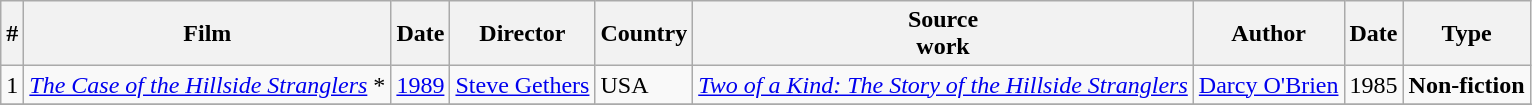<table class="wikitable">
<tr>
<th>#</th>
<th>Film</th>
<th>Date</th>
<th>Director</th>
<th>Country</th>
<th>Source<br>work</th>
<th>Author</th>
<th>Date</th>
<th>Type</th>
</tr>
<tr>
<td>1</td>
<td><em><a href='#'>The Case of the Hillside Stranglers</a></em> *</td>
<td><a href='#'>1989</a></td>
<td><a href='#'>Steve Gethers</a></td>
<td>USA</td>
<td><em><a href='#'>Two of a Kind: The Story of the Hillside Stranglers</a></em></td>
<td><a href='#'>Darcy O'Brien</a></td>
<td>1985</td>
<td><strong>Non-fiction</strong></td>
</tr>
<tr>
</tr>
</table>
